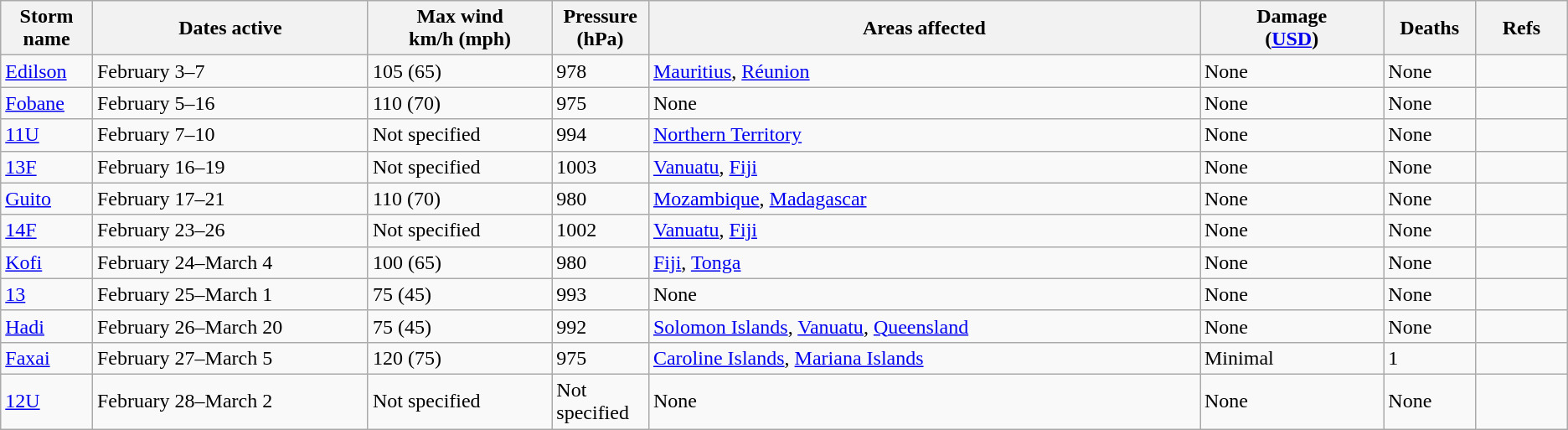<table class="wikitable sortable">
<tr>
<th width="5%">Storm name</th>
<th width="15%">Dates active</th>
<th width="10%">Max wind<br>km/h (mph)</th>
<th width="5%">Pressure<br>(hPa)</th>
<th width="30%">Areas affected</th>
<th width="10%">Damage<br>(<a href='#'>USD</a>)</th>
<th width="5%">Deaths</th>
<th width="5%">Refs</th>
</tr>
<tr>
<td><a href='#'>Edilson</a></td>
<td>February 3–7</td>
<td>105 (65)</td>
<td>978</td>
<td><a href='#'>Mauritius</a>, <a href='#'>Réunion</a></td>
<td>None</td>
<td>None</td>
<td></td>
</tr>
<tr>
<td><a href='#'>Fobane</a></td>
<td>February 5–16</td>
<td>110 (70)</td>
<td>975</td>
<td>None</td>
<td>None</td>
<td>None</td>
<td></td>
</tr>
<tr>
<td><a href='#'>11U</a></td>
<td>February 7–10</td>
<td>Not specified</td>
<td>994</td>
<td><a href='#'>Northern Territory</a></td>
<td>None</td>
<td>None</td>
<td></td>
</tr>
<tr>
<td><a href='#'>13F</a></td>
<td>February 16–19</td>
<td>Not specified</td>
<td>1003</td>
<td><a href='#'>Vanuatu</a>, <a href='#'>Fiji</a></td>
<td>None</td>
<td>None</td>
<td></td>
</tr>
<tr>
<td><a href='#'>Guito</a></td>
<td>February 17–21</td>
<td>110 (70)</td>
<td>980</td>
<td><a href='#'>Mozambique</a>, <a href='#'>Madagascar</a></td>
<td>None</td>
<td>None</td>
<td></td>
</tr>
<tr>
<td><a href='#'>14F</a></td>
<td>February 23–26</td>
<td>Not specified</td>
<td>1002</td>
<td><a href='#'>Vanuatu</a>, <a href='#'>Fiji</a></td>
<td>None</td>
<td>None</td>
<td></td>
</tr>
<tr>
<td><a href='#'>Kofi</a></td>
<td>February 24–March 4</td>
<td>100 (65)</td>
<td>980</td>
<td><a href='#'>Fiji</a>, <a href='#'>Tonga</a></td>
<td>None</td>
<td>None</td>
<td></td>
</tr>
<tr>
<td><a href='#'>13</a></td>
<td>February 25–March 1</td>
<td>75 (45)</td>
<td>993</td>
<td>None</td>
<td>None</td>
<td>None</td>
<td></td>
</tr>
<tr>
<td><a href='#'>Hadi</a></td>
<td>February 26–March 20</td>
<td>75 (45)</td>
<td>992</td>
<td><a href='#'>Solomon Islands</a>, <a href='#'>Vanuatu</a>, <a href='#'>Queensland</a></td>
<td>None</td>
<td>None</td>
<td></td>
</tr>
<tr>
<td><a href='#'>Faxai</a></td>
<td>February 27–March 5</td>
<td>120 (75)</td>
<td>975</td>
<td><a href='#'>Caroline Islands</a>, <a href='#'>Mariana Islands</a></td>
<td>Minimal</td>
<td>1</td>
<td></td>
</tr>
<tr>
<td><a href='#'>12U</a></td>
<td>February 28–March 2</td>
<td>Not specified</td>
<td>Not specified</td>
<td>None</td>
<td>None</td>
<td>None</td>
<td></td>
</tr>
</table>
